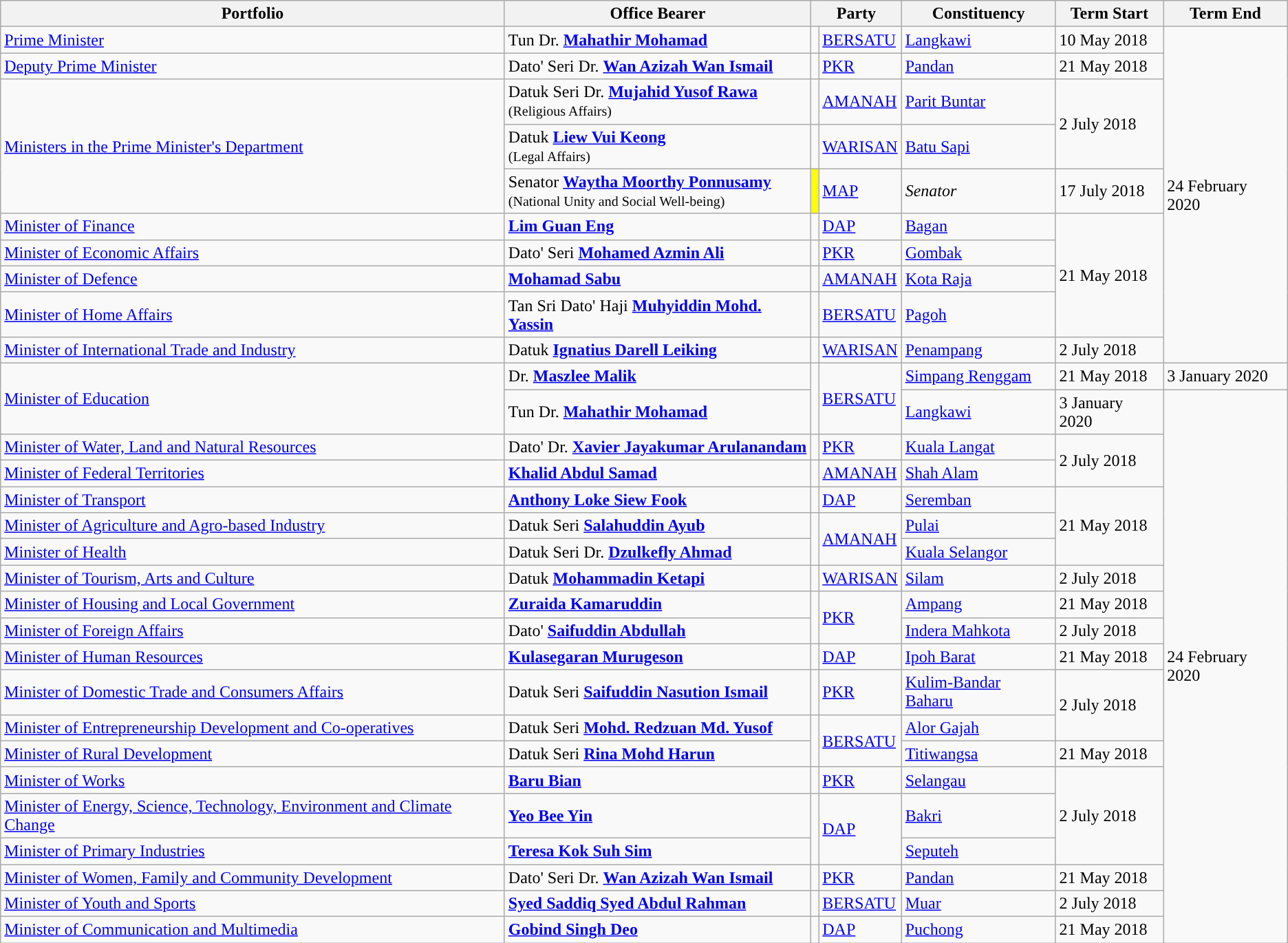<table class="sortable wikitable">
<tr>
<th>Portfolio</th>
<th>Office Bearer</th>
<th colspan="2">Party</th>
<th>Constituency</th>
<th>Term Start</th>
<th>Term End</th>
</tr>
<tr>
<td><a href='#'>Prime Minister</a></td>
<td>Tun Dr. <strong><a href='#'>Mahathir Mohamad</a></strong> </td>
<td></td>
<td><a href='#'>BERSATU</a></td>
<td><a href='#'>Langkawi</a></td>
<td>10 May 2018</td>
<td rowspan=10>24 February 2020</td>
</tr>
<tr>
<td><a href='#'>Deputy Prime Minister</a></td>
<td>Dato' Seri Dr. <strong><a href='#'>Wan Azizah Wan Ismail</a></strong> </td>
<td></td>
<td><a href='#'>PKR</a></td>
<td><a href='#'>Pandan</a></td>
<td>21 May 2018</td>
</tr>
<tr>
<td rowspan="3"><a href='#'>Ministers in the Prime Minister's Department</a></td>
<td>Datuk Seri Dr. <strong><a href='#'>Mujahid Yusof Rawa</a></strong> <br><small>(Religious Affairs)</small></td>
<td></td>
<td><a href='#'>AMANAH</a></td>
<td><a href='#'>Parit Buntar</a></td>
<td rowspan=2>2 July 2018</td>
</tr>
<tr>
<td>Datuk <strong><a href='#'>Liew Vui Keong</a></strong> <br><small>(Legal Affairs)</small></td>
<td></td>
<td><a href='#'>WARISAN</a></td>
<td><a href='#'>Batu Sapi</a></td>
</tr>
<tr>
<td>Senator <strong><a href='#'>Waytha Moorthy Ponnusamy</a></strong> <br><small>(National Unity and Social Well-being)</small></td>
<td bgcolor=yellow></td>
<td><a href='#'>MAP</a></td>
<td><em>Senator</em></td>
<td>17 July 2018</td>
</tr>
<tr>
<td><a href='#'>Minister of Finance</a></td>
<td><strong><a href='#'>Lim Guan Eng</a></strong> </td>
<td></td>
<td><a href='#'>DAP</a></td>
<td><a href='#'>Bagan</a></td>
<td rowspan=4>21 May 2018</td>
</tr>
<tr>
<td><a href='#'>Minister of Economic Affairs</a></td>
<td>Dato' Seri <strong><a href='#'>Mohamed Azmin Ali</a></strong> </td>
<td></td>
<td><a href='#'>PKR</a></td>
<td><a href='#'>Gombak</a></td>
</tr>
<tr>
<td><a href='#'>Minister of Defence</a></td>
<td><strong><a href='#'>Mohamad Sabu</a></strong> </td>
<td></td>
<td><a href='#'>AMANAH</a></td>
<td><a href='#'>Kota Raja</a></td>
</tr>
<tr>
<td><a href='#'>Minister of Home Affairs</a></td>
<td>Tan Sri Dato' Haji <strong><a href='#'>Muhyiddin Mohd. Yassin</a></strong> </td>
<td></td>
<td><a href='#'>BERSATU</a></td>
<td><a href='#'>Pagoh</a></td>
</tr>
<tr>
<td><a href='#'>Minister of International Trade and Industry</a></td>
<td>Datuk <strong><a href='#'>Ignatius Darell Leiking</a></strong> </td>
<td></td>
<td><a href='#'>WARISAN</a></td>
<td><a href='#'>Penampang</a></td>
<td>2 July 2018</td>
</tr>
<tr>
<td rowspan="2"><a href='#'>Minister of Education</a></td>
<td>Dr. <strong><a href='#'>Maszlee Malik</a></strong> </td>
<td rowspan=2></td>
<td rowspan=2><a href='#'>BERSATU</a></td>
<td><a href='#'>Simpang Renggam</a></td>
<td>21 May 2018</td>
<td>3 January 2020</td>
</tr>
<tr>
<td>Tun Dr. <strong><a href='#'>Mahathir Mohamad</a></strong> </td>
<td><a href='#'>Langkawi</a></td>
<td>3 January 2020</td>
<td rowspan=19>24 February 2020</td>
</tr>
<tr>
<td><a href='#'>Minister of Water, Land and Natural Resources</a></td>
<td>Dato' Dr. <strong><a href='#'>Xavier Jayakumar Arulanandam</a></strong> </td>
<td></td>
<td><a href='#'>PKR</a></td>
<td><a href='#'>Kuala Langat</a></td>
<td rowspan=2>2 July 2018</td>
</tr>
<tr>
<td><a href='#'>Minister of Federal Territories</a></td>
<td><strong><a href='#'>Khalid Abdul Samad</a></strong> </td>
<td></td>
<td><a href='#'>AMANAH</a></td>
<td><a href='#'>Shah Alam</a></td>
</tr>
<tr>
<td><a href='#'>Minister of Transport</a></td>
<td><strong><a href='#'>Anthony Loke Siew Fook</a></strong> </td>
<td></td>
<td><a href='#'>DAP</a></td>
<td><a href='#'>Seremban</a></td>
<td rowspan=3>21 May 2018</td>
</tr>
<tr>
<td><a href='#'>Minister of Agriculture and Agro-based Industry</a></td>
<td>Datuk Seri <strong><a href='#'>Salahuddin Ayub</a></strong> </td>
<td rowspan=2></td>
<td rowspan=2><a href='#'>AMANAH</a></td>
<td><a href='#'>Pulai</a></td>
</tr>
<tr>
<td><a href='#'>Minister of Health</a></td>
<td>Datuk Seri Dr. <strong><a href='#'>Dzulkefly Ahmad</a></strong> </td>
<td><a href='#'>Kuala Selangor</a></td>
</tr>
<tr>
<td><a href='#'>Minister of Tourism, Arts and Culture</a></td>
<td>Datuk <strong><a href='#'>Mohammadin Ketapi</a></strong> </td>
<td></td>
<td><a href='#'>WARISAN</a></td>
<td><a href='#'>Silam</a></td>
<td>2 July 2018</td>
</tr>
<tr>
<td><a href='#'>Minister of Housing and Local Government</a></td>
<td><strong><a href='#'>Zuraida Kamaruddin</a></strong> </td>
<td rowspan=2></td>
<td rowspan=2><a href='#'>PKR</a></td>
<td><a href='#'>Ampang</a></td>
<td>21 May 2018</td>
</tr>
<tr>
<td><a href='#'>Minister of Foreign Affairs</a></td>
<td>Dato' <strong><a href='#'>Saifuddin Abdullah</a></strong> </td>
<td><a href='#'>Indera Mahkota</a></td>
<td>2 July 2018</td>
</tr>
<tr>
<td><a href='#'>Minister of Human Resources</a></td>
<td><strong><a href='#'>Kulasegaran Murugeson</a></strong> </td>
<td></td>
<td><a href='#'>DAP</a></td>
<td><a href='#'>Ipoh Barat</a></td>
<td>21 May 2018</td>
</tr>
<tr>
<td><a href='#'>Minister of Domestic Trade and Consumers Affairs</a></td>
<td>Datuk Seri <strong><a href='#'>Saifuddin Nasution Ismail</a></strong> </td>
<td></td>
<td><a href='#'>PKR</a></td>
<td><a href='#'>Kulim-Bandar Baharu</a></td>
<td rowspan=2>2 July 2018</td>
</tr>
<tr>
<td><a href='#'>Minister of Entrepreneurship Development and Co-operatives</a></td>
<td>Datuk Seri <strong><a href='#'>Mohd. Redzuan Md. Yusof</a></strong> </td>
<td rowspan=2></td>
<td rowspan=2><a href='#'>BERSATU</a></td>
<td><a href='#'>Alor Gajah</a></td>
</tr>
<tr>
<td><a href='#'>Minister of Rural Development</a></td>
<td>Datuk Seri <strong><a href='#'>Rina Mohd Harun</a></strong> </td>
<td><a href='#'>Titiwangsa</a></td>
<td>21 May 2018</td>
</tr>
<tr>
<td><a href='#'>Minister of Works</a></td>
<td><strong><a href='#'>Baru Bian</a></strong> </td>
<td></td>
<td><a href='#'>PKR</a></td>
<td><a href='#'>Selangau</a></td>
<td rowspan=3>2 July 2018</td>
</tr>
<tr>
<td><a href='#'>Minister of Energy, Science, Technology, Environment and Climate Change</a></td>
<td><strong><a href='#'>Yeo Bee Yin</a></strong> </td>
<td rowspan=2></td>
<td rowspan=2><a href='#'>DAP</a></td>
<td><a href='#'>Bakri</a></td>
</tr>
<tr>
<td><a href='#'>Minister of Primary Industries</a></td>
<td><strong><a href='#'>Teresa Kok Suh Sim</a></strong> </td>
<td><a href='#'>Seputeh</a></td>
</tr>
<tr>
<td><a href='#'>Minister of Women, Family and Community Development</a></td>
<td>Dato' Seri Dr. <strong><a href='#'>Wan Azizah Wan Ismail</a></strong> </td>
<td></td>
<td><a href='#'>PKR</a></td>
<td><a href='#'>Pandan</a></td>
<td>21 May 2018</td>
</tr>
<tr>
<td><a href='#'>Minister of Youth and Sports</a></td>
<td><strong><a href='#'>Syed Saddiq Syed Abdul Rahman</a></strong> </td>
<td></td>
<td><a href='#'>BERSATU</a></td>
<td><a href='#'>Muar</a></td>
<td>2 July 2018</td>
</tr>
<tr>
<td><a href='#'>Minister of Communication and Multimedia</a></td>
<td><strong><a href='#'>Gobind Singh Deo</a></strong> </td>
<td></td>
<td><a href='#'>DAP</a></td>
<td><a href='#'>Puchong</a></td>
<td>21 May 2018</td>
</tr>
</table>
